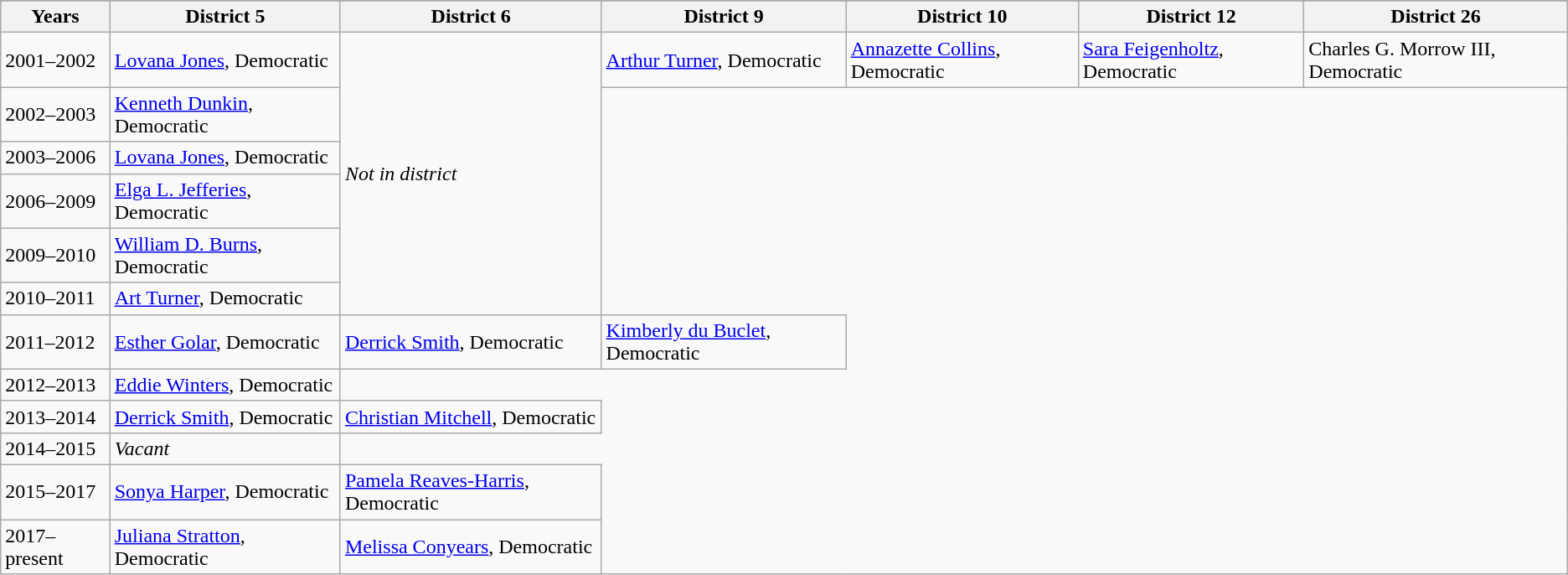<table class="wikitable mw-collapsible mw-collapsed">
<tr>
</tr>
<tr>
<th>Years</th>
<th>District 5</th>
<th>District 6</th>
<th>District 9</th>
<th>District 10</th>
<th>District 12</th>
<th>District 26</th>
</tr>
<tr>
<td>2001–2002</td>
<td><a href='#'>Lovana Jones</a>, Democratic</td>
<td rowspan="6"><em>Not in district</em></td>
<td><a href='#'>Arthur Turner</a>, Democratic</td>
<td><a href='#'>Annazette Collins</a>, Democratic</td>
<td><a href='#'>Sara Feigenholtz</a>, Democratic</td>
<td>Charles G. Morrow III, Democratic</td>
</tr>
<tr>
<td>2002–2003</td>
<td><a href='#'>Kenneth Dunkin</a>, Democratic</td>
</tr>
<tr>
<td>2003–2006</td>
<td><a href='#'>Lovana Jones</a>, Democratic</td>
</tr>
<tr>
<td>2006–2009</td>
<td><a href='#'>Elga L. Jefferies</a>, Democratic</td>
</tr>
<tr>
<td>2009–2010</td>
<td><a href='#'>William D. Burns</a>, Democratic</td>
</tr>
<tr>
<td>2010–2011</td>
<td><a href='#'>Art Turner</a>, Democratic</td>
</tr>
<tr>
<td>2011–2012</td>
<td><a href='#'>Esther Golar</a>, Democratic</td>
<td><a href='#'>Derrick Smith</a>, Democratic</td>
<td><a href='#'>Kimberly du Buclet</a>, Democratic</td>
</tr>
<tr>
<td>2012–2013</td>
<td><a href='#'>Eddie Winters</a>, Democratic</td>
</tr>
<tr>
<td>2013–2014</td>
<td><a href='#'>Derrick Smith</a>, Democratic</td>
<td><a href='#'>Christian Mitchell</a>, Democratic</td>
</tr>
<tr>
<td>2014–2015</td>
<td><em>Vacant</em></td>
</tr>
<tr>
<td>2015–2017</td>
<td><a href='#'>Sonya Harper</a>, Democratic</td>
<td><a href='#'>Pamela Reaves-Harris</a>, Democratic</td>
</tr>
<tr>
<td>2017–present</td>
<td><a href='#'>Juliana Stratton</a>, Democratic</td>
<td><a href='#'>Melissa Conyears</a>, Democratic</td>
</tr>
</table>
